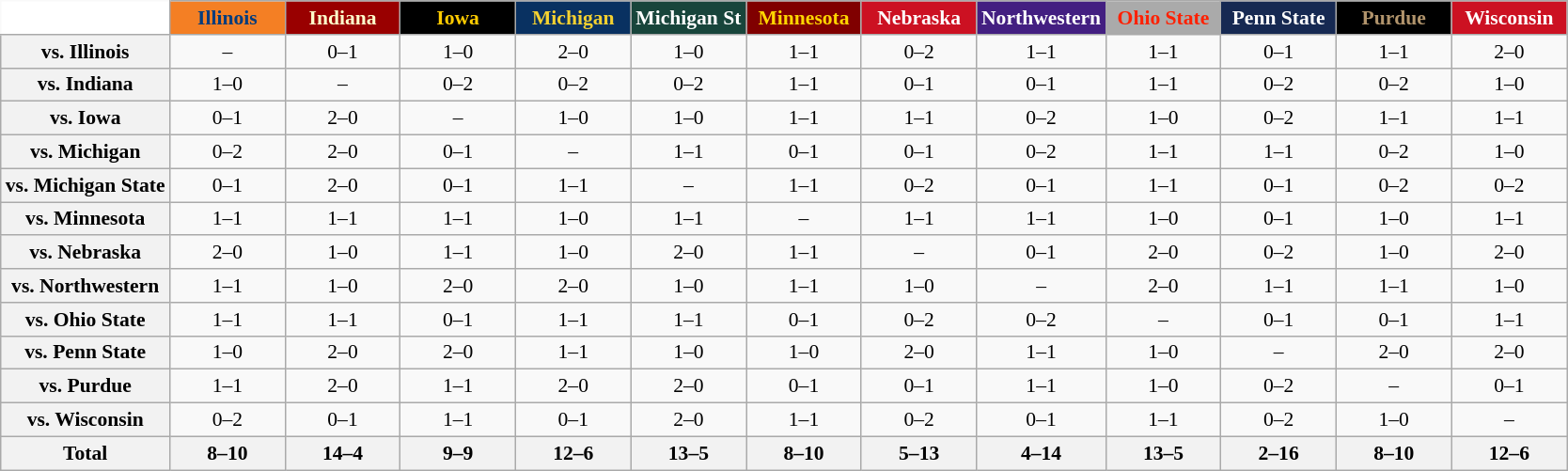<table class="wikitable" style="white-space:nowrap;font-size:90%;">
<tr>
<th colspan=1 style="background:white; border-top-style:hidden; border-left-style:hidden;"   width=75> </th>
<th style="background:#F47F24; color:#003C7D;"  width=75>Illinois</th>
<th style="background:#990000; color:#FFFFCC;"  width=75>Indiana</th>
<th style="background:#000000; color:#FFCC00;"  width=75>Iowa</th>
<th style="background:#093161; color:#F5D130;"  width=75>Michigan</th>
<th style="background:#18453B; color:#FFFFFF;"  width=75>Michigan St</th>
<th style="background:#800000; color:#FFD700;"  width=75>Minnesota</th>
<th style="background:#CC1122; color:#FFFFFF;"  width=75>Nebraska</th>
<th style="background:#431F81; color:#FFFFFF;"  width=75>Northwestern</th>
<th style="background:#AAAAAA; color:#FF2000;"  width=75>Ohio State</th>
<th style="background:#162952; color:#FFFFFF;"  width=75>Penn State</th>
<th style="background:#000000; color:#B1946C;"  width=75>Purdue</th>
<th style="background:#CC1122; color:#FFFFFF;"  width=75>Wisconsin</th>
</tr>
<tr style="text-align:center;">
<th>vs. Illinois</th>
<td>–</td>
<td>0–1</td>
<td>1–0</td>
<td>2–0</td>
<td>1–0</td>
<td>1–1</td>
<td>0–2</td>
<td>1–1</td>
<td>1–1</td>
<td>0–1</td>
<td>1–1</td>
<td>2–0</td>
</tr>
<tr style="text-align:center;">
<th>vs. Indiana</th>
<td>1–0</td>
<td>–</td>
<td>0–2</td>
<td>0–2</td>
<td>0–2</td>
<td>1–1</td>
<td>0–1</td>
<td>0–1</td>
<td>1–1</td>
<td>0–2</td>
<td>0–2</td>
<td>1–0</td>
</tr>
<tr style="text-align:center;">
<th>vs. Iowa</th>
<td>0–1</td>
<td>2–0</td>
<td>–</td>
<td>1–0</td>
<td>1–0</td>
<td>1–1</td>
<td>1–1</td>
<td>0–2</td>
<td>1–0</td>
<td>0–2</td>
<td>1–1</td>
<td>1–1</td>
</tr>
<tr style="text-align:center;">
<th>vs. Michigan</th>
<td>0–2</td>
<td>2–0</td>
<td>0–1</td>
<td>–</td>
<td>1–1</td>
<td>0–1</td>
<td>0–1</td>
<td>0–2</td>
<td>1–1</td>
<td>1–1</td>
<td>0–2</td>
<td>1–0</td>
</tr>
<tr style="text-align:center;">
<th>vs. Michigan State</th>
<td>0–1</td>
<td>2–0</td>
<td>0–1</td>
<td>1–1</td>
<td>–</td>
<td>1–1</td>
<td>0–2</td>
<td>0–1</td>
<td>1–1</td>
<td>0–1</td>
<td>0–2</td>
<td>0–2</td>
</tr>
<tr style="text-align:center;">
<th>vs. Minnesota</th>
<td>1–1</td>
<td>1–1</td>
<td>1–1</td>
<td>1–0</td>
<td>1–1</td>
<td>–</td>
<td>1–1</td>
<td>1–1</td>
<td>1–0</td>
<td>0–1</td>
<td>1–0</td>
<td>1–1</td>
</tr>
<tr style="text-align:center;">
<th>vs. Nebraska</th>
<td>2–0</td>
<td>1–0</td>
<td>1–1</td>
<td>1–0</td>
<td>2–0</td>
<td>1–1</td>
<td>–</td>
<td>0–1</td>
<td>2–0</td>
<td>0–2</td>
<td>1–0</td>
<td>2–0</td>
</tr>
<tr style="text-align:center;">
<th>vs. Northwestern</th>
<td>1–1</td>
<td>1–0</td>
<td>2–0</td>
<td>2–0</td>
<td>1–0</td>
<td>1–1</td>
<td>1–0</td>
<td>–</td>
<td>2–0</td>
<td>1–1</td>
<td>1–1</td>
<td>1–0</td>
</tr>
<tr style="text-align:center;">
<th>vs. Ohio State</th>
<td>1–1</td>
<td>1–1</td>
<td>0–1</td>
<td>1–1</td>
<td>1–1</td>
<td>0–1</td>
<td>0–2</td>
<td>0–2</td>
<td>–</td>
<td>0–1</td>
<td>0–1</td>
<td>1–1</td>
</tr>
<tr style="text-align:center;">
<th>vs. Penn State</th>
<td>1–0</td>
<td>2–0</td>
<td>2–0</td>
<td>1–1</td>
<td>1–0</td>
<td>1–0</td>
<td>2–0</td>
<td>1–1</td>
<td>1–0</td>
<td>–</td>
<td>2–0</td>
<td>2–0</td>
</tr>
<tr style="text-align:center;">
<th>vs. Purdue</th>
<td>1–1</td>
<td>2–0</td>
<td>1–1</td>
<td>2–0</td>
<td>2–0</td>
<td>0–1</td>
<td>0–1</td>
<td>1–1</td>
<td>1–0</td>
<td>0–2</td>
<td>–</td>
<td>0–1</td>
</tr>
<tr style="text-align:center;">
<th>vs. Wisconsin</th>
<td>0–2</td>
<td>0–1</td>
<td>1–1</td>
<td>0–1</td>
<td>2–0</td>
<td>1–1</td>
<td>0–2</td>
<td>0–1</td>
<td>1–1</td>
<td>0–2</td>
<td>1–0</td>
<td>–<br></td>
</tr>
<tr style="text-align:center;">
<th>Total</th>
<th>8–10</th>
<th>14–4</th>
<th>9–9</th>
<th>12–6</th>
<th>13–5</th>
<th>8–10</th>
<th>5–13</th>
<th>4–14</th>
<th>13–5</th>
<th>2–16</th>
<th>8–10</th>
<th>12–6</th>
</tr>
</table>
